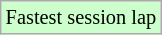<table class="wikitable" style="font-size: 85%;">
<tr style="background:#ccffcc;">
<td>Fastest session lap</td>
</tr>
</table>
